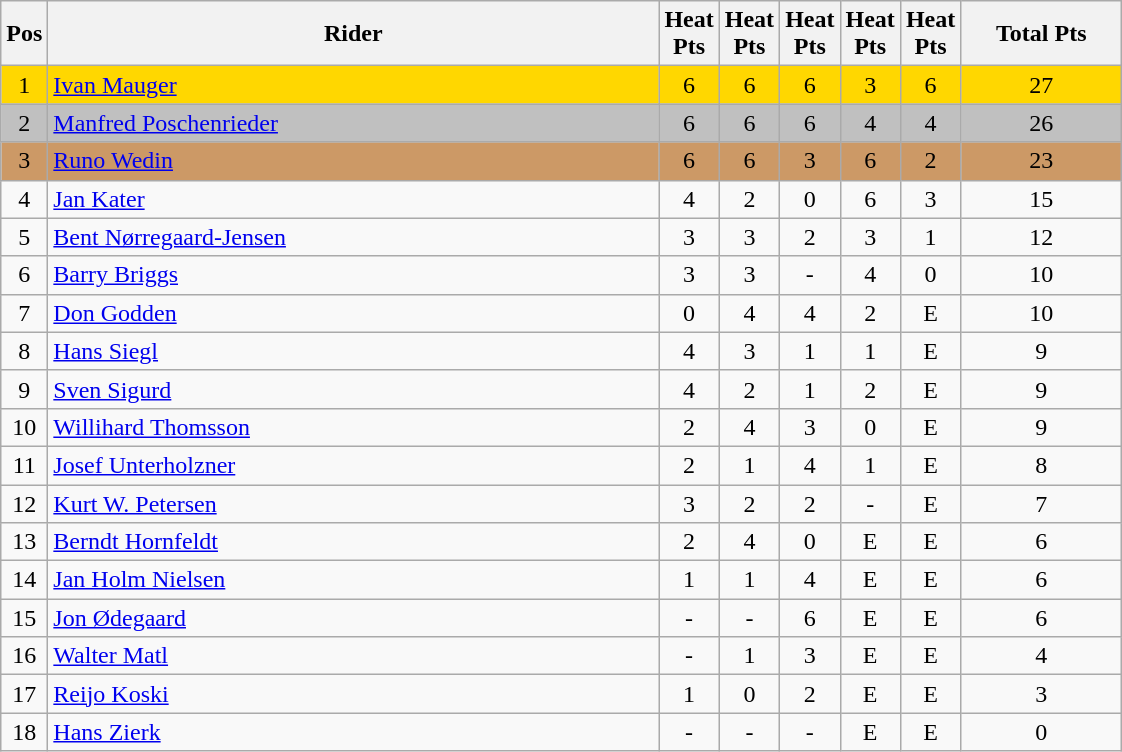<table class="wikitable" style="font-size: 100%">
<tr>
<th width=20>Pos</th>
<th width=400>Rider</th>
<th width=20>Heat Pts</th>
<th width=20>Heat Pts</th>
<th width=20>Heat Pts</th>
<th width=20>Heat Pts</th>
<th width=20>Heat Pts</th>
<th width=100>Total Pts</th>
</tr>
<tr align=center style="background-color: gold;">
<td>1</td>
<td align="left"> <a href='#'>Ivan Mauger</a></td>
<td>6</td>
<td>6</td>
<td>6</td>
<td>3</td>
<td>6</td>
<td>27</td>
</tr>
<tr align=center style="background-color: silver;">
<td>2</td>
<td align="left"> <a href='#'>Manfred Poschenrieder</a></td>
<td>6</td>
<td>6</td>
<td>6</td>
<td>4</td>
<td>4</td>
<td>26</td>
</tr>
<tr align=center style="background-color: #cc9966;">
<td>3</td>
<td align="left"> <a href='#'>Runo Wedin</a></td>
<td>6</td>
<td>6</td>
<td>3</td>
<td>6</td>
<td>2</td>
<td>23</td>
</tr>
<tr align=center>
<td>4</td>
<td align="left"> <a href='#'>Jan Kater</a></td>
<td>4</td>
<td>2</td>
<td>0</td>
<td>6</td>
<td>3</td>
<td>15</td>
</tr>
<tr align=center>
<td>5</td>
<td align="left"> <a href='#'>Bent Nørregaard-Jensen</a></td>
<td>3</td>
<td>3</td>
<td>2</td>
<td>3</td>
<td>1</td>
<td>12</td>
</tr>
<tr align=center>
<td>6</td>
<td align="left"> <a href='#'>Barry Briggs</a></td>
<td>3</td>
<td>3</td>
<td>-</td>
<td>4</td>
<td>0</td>
<td>10</td>
</tr>
<tr align=center>
<td>7</td>
<td align="left"> <a href='#'>Don Godden</a></td>
<td>0</td>
<td>4</td>
<td>4</td>
<td>2</td>
<td>E</td>
<td>10</td>
</tr>
<tr align=center>
<td>8</td>
<td align="left"> <a href='#'>Hans Siegl</a></td>
<td>4</td>
<td>3</td>
<td>1</td>
<td>1</td>
<td>E</td>
<td>9</td>
</tr>
<tr align=center>
<td>9</td>
<td align="left"> <a href='#'>Sven Sigurd</a></td>
<td>4</td>
<td>2</td>
<td>1</td>
<td>2</td>
<td>E</td>
<td>9</td>
</tr>
<tr align=center>
<td>10</td>
<td align="left"> <a href='#'>Willihard Thomsson</a></td>
<td>2</td>
<td>4</td>
<td>3</td>
<td>0</td>
<td>E</td>
<td>9</td>
</tr>
<tr align=center>
<td>11</td>
<td align="left"> <a href='#'>Josef Unterholzner</a></td>
<td>2</td>
<td>1</td>
<td>4</td>
<td>1</td>
<td>E</td>
<td>8</td>
</tr>
<tr align=center>
<td>12</td>
<td align="left"> <a href='#'>Kurt W. Petersen</a></td>
<td>3</td>
<td>2</td>
<td>2</td>
<td>-</td>
<td>E</td>
<td>7</td>
</tr>
<tr align=center>
<td>13</td>
<td align="left"> <a href='#'>Berndt Hornfeldt</a></td>
<td>2</td>
<td>4</td>
<td>0</td>
<td>E</td>
<td>E</td>
<td>6</td>
</tr>
<tr align=center>
<td>14</td>
<td align="left"> <a href='#'>Jan Holm Nielsen</a></td>
<td>1</td>
<td>1</td>
<td>4</td>
<td>E</td>
<td>E</td>
<td>6</td>
</tr>
<tr align=center>
<td>15</td>
<td align="left"> <a href='#'>Jon Ødegaard</a></td>
<td>-</td>
<td>-</td>
<td>6</td>
<td>E</td>
<td>E</td>
<td>6</td>
</tr>
<tr align=center>
<td>16</td>
<td align="left"> <a href='#'>Walter Matl</a></td>
<td>-</td>
<td>1</td>
<td>3</td>
<td>E</td>
<td>E</td>
<td>4</td>
</tr>
<tr align=center>
<td>17</td>
<td align="left"> <a href='#'>Reijo Koski</a></td>
<td>1</td>
<td>0</td>
<td>2</td>
<td>E</td>
<td>E</td>
<td>3</td>
</tr>
<tr align=center>
<td>18</td>
<td align="left"> <a href='#'>Hans Zierk</a></td>
<td>-</td>
<td>-</td>
<td>-</td>
<td>E</td>
<td>E</td>
<td>0</td>
</tr>
</table>
